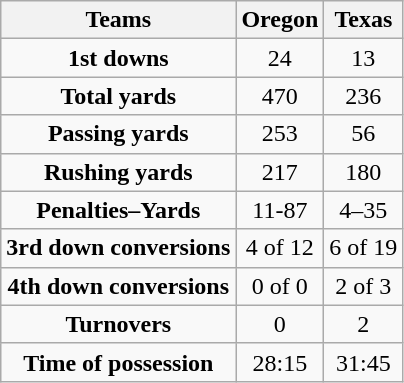<table class="wikitable" style="text-align: center;">
<tr>
<th>Teams</th>
<th>Oregon</th>
<th>Texas</th>
</tr>
<tr>
<td><strong>1st downs</strong></td>
<td>24</td>
<td>13</td>
</tr>
<tr>
<td><strong>Total yards</strong></td>
<td>470</td>
<td>236</td>
</tr>
<tr>
<td><strong>Passing yards</strong></td>
<td>253</td>
<td>56</td>
</tr>
<tr>
<td><strong>Rushing yards</strong></td>
<td>217</td>
<td>180</td>
</tr>
<tr>
<td><strong>Penalties–Yards</strong></td>
<td>11-87</td>
<td>4–35</td>
</tr>
<tr>
<td><strong>3rd down conversions</strong></td>
<td>4 of 12</td>
<td>6 of 19</td>
</tr>
<tr>
<td><strong>4th down conversions</strong></td>
<td>0 of 0</td>
<td>2 of 3</td>
</tr>
<tr>
<td><strong>Turnovers</strong></td>
<td>0</td>
<td>2</td>
</tr>
<tr>
<td><strong>Time of possession</strong></td>
<td>28:15</td>
<td>31:45</td>
</tr>
</table>
